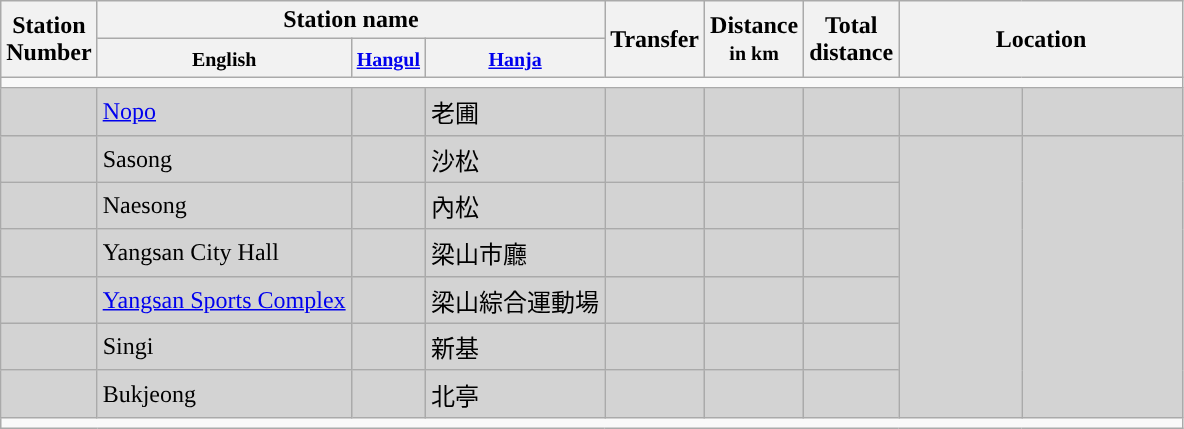<table class="wikitable">
<tr>
<th rowspan=2>Station<br>Number</th>
<th colspan=3>Station name</th>
<th rowspan=2>Transfer</th>
<th rowspan=2>Distance<br><small>in km</small></th>
<th rowspan=2>Total<br>distance</th>
<th rowspan=2; colspan=2>Location</th>
</tr>
<tr>
<th><small>English</small></th>
<th><small><a href='#'>Hangul</a></small></th>
<th><small><a href='#'>Hanja</a></small></th>
</tr>
<tr style="background-color:#">
<td colspan = "9"></td>
</tr>
<tr bgcolor="lightgrey">
<td></td>
<td><a href='#'>Nopo</a></td>
<td></td>
<td>老圃</td>
<td></td>
<td></td>
<td></td>
<td width = "75pt" rowspan = "1"></td>
<td width = "100pt" rowspan = "1"></td>
</tr>
<tr bgcolor="lightgrey">
<td></td>
<td>Sasong</td>
<td></td>
<td>沙松</td>
<td></td>
<td></td>
<td></td>
<td width = "75pt" rowspan = "6"></td>
<td width = "100pt" rowspan = "6"></td>
</tr>
<tr bgcolor="lightgrey">
<td></td>
<td>Naesong</td>
<td></td>
<td>內松</td>
<td></td>
<td></td>
<td></td>
</tr>
<tr bgcolor="lightgrey">
<td></td>
<td>Yangsan City Hall</td>
<td></td>
<td>梁山市廳</td>
<td></td>
<td></td>
<td></td>
</tr>
<tr bgcolor="lightgrey">
<td></td>
<td><a href='#'>Yangsan Sports Complex</a></td>
<td></td>
<td>梁山綜合運動場</td>
<td></td>
<td></td>
<td></td>
</tr>
<tr bgcolor="lightgrey">
<td></td>
<td>Singi</td>
<td></td>
<td>新基</td>
<td></td>
<td></td>
<td></td>
</tr>
<tr bgcolor="lightgrey">
<td></td>
<td>Bukjeong</td>
<td></td>
<td>北亭</td>
<td></td>
<td></td>
<td></td>
</tr>
<tr style="background-color:#">
<td colspan = "9"></td>
</tr>
</table>
